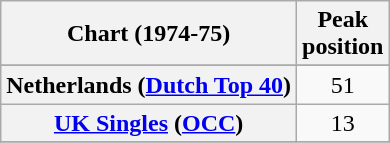<table class="wikitable sortable plainrowheaders" style=margin-right:1em;margin-bottom:0;>
<tr>
<th scope="col">Chart (1974-75)</th>
<th scope="col">Peak<br>position</th>
</tr>
<tr>
</tr>
<tr>
<th scope=row>Netherlands (<a href='#'>Dutch Top 40</a>)</th>
<td style="text-align:center;">51</td>
</tr>
<tr>
<th scope=row><a href='#'>UK Singles</a> (<a href='#'>OCC</a>)</th>
<td style="text-align:center;">13</td>
</tr>
<tr>
</tr>
</table>
